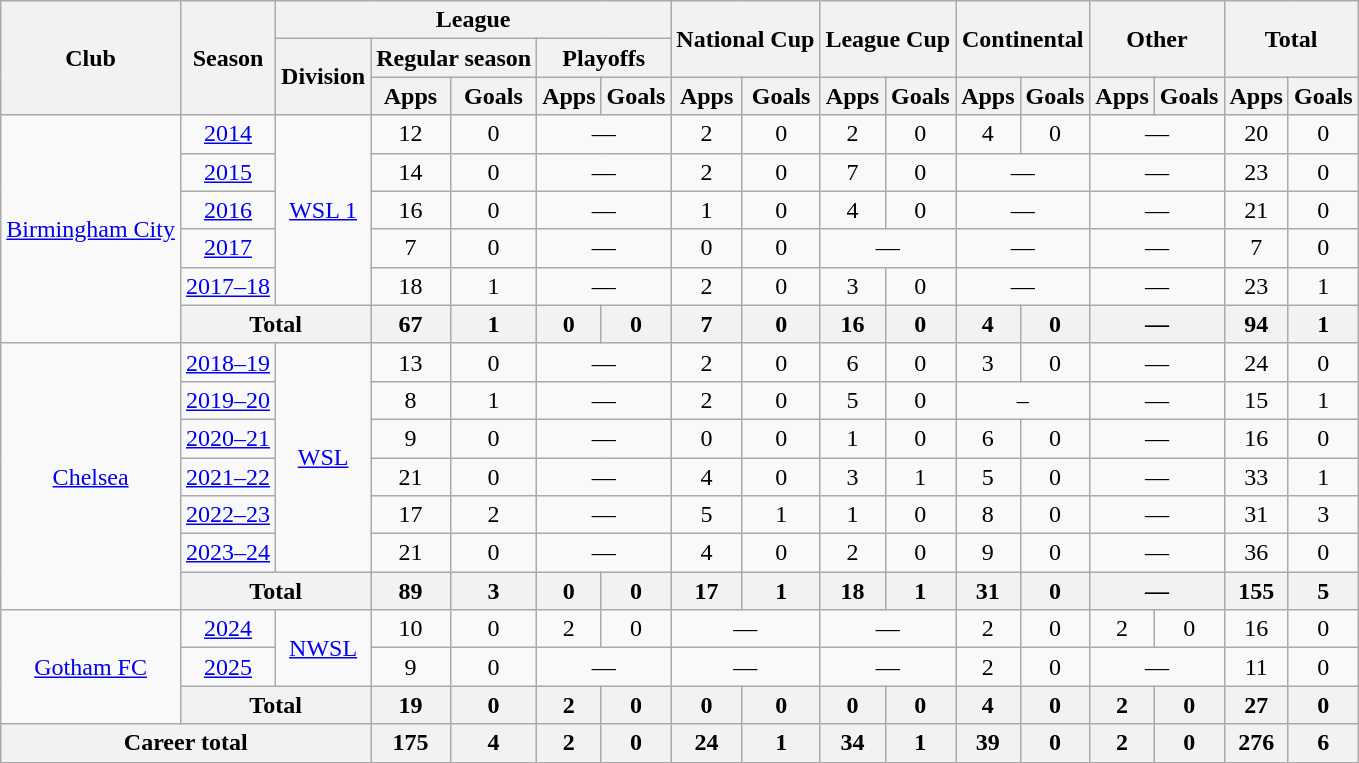<table class="wikitable" style="text-align:center">
<tr>
<th rowspan="3">Club</th>
<th rowspan="3">Season</th>
<th colspan="5">League</th>
<th rowspan="2" colspan="2">National Cup</th>
<th rowspan="2" colspan="2">League Cup</th>
<th rowspan="2" colspan="2">Continental</th>
<th rowspan="2" colspan="2">Other</th>
<th rowspan="2" colspan="2">Total</th>
</tr>
<tr>
<th rowspan="2">Division</th>
<th colspan="2">Regular season</th>
<th colspan="2">Playoffs</th>
</tr>
<tr>
<th>Apps</th>
<th>Goals</th>
<th>Apps</th>
<th>Goals</th>
<th>Apps</th>
<th>Goals</th>
<th>Apps</th>
<th>Goals</th>
<th>Apps</th>
<th>Goals</th>
<th>Apps</th>
<th>Goals</th>
<th>Apps</th>
<th>Goals</th>
</tr>
<tr>
<td rowspan="6"><a href='#'>Birmingham City</a></td>
<td><a href='#'>2014</a></td>
<td rowspan="5"><a href='#'>WSL 1</a></td>
<td>12</td>
<td>0</td>
<td colspan="2">—</td>
<td>2</td>
<td>0</td>
<td>2</td>
<td>0</td>
<td>4</td>
<td>0</td>
<td colspan="2">—</td>
<td>20</td>
<td>0</td>
</tr>
<tr>
<td><a href='#'>2015</a></td>
<td>14</td>
<td>0</td>
<td colspan="2">—</td>
<td>2</td>
<td>0</td>
<td>7</td>
<td>0</td>
<td colspan="2">—</td>
<td colspan="2">—</td>
<td>23</td>
<td>0</td>
</tr>
<tr>
<td><a href='#'>2016</a></td>
<td>16</td>
<td>0</td>
<td colspan="2">—</td>
<td>1</td>
<td>0</td>
<td>4</td>
<td>0</td>
<td colspan="2">—</td>
<td colspan="2">—</td>
<td>21</td>
<td>0</td>
</tr>
<tr>
<td><a href='#'>2017</a></td>
<td>7</td>
<td>0</td>
<td colspan="2">—</td>
<td>0</td>
<td>0</td>
<td colspan="2">—</td>
<td colspan="2">—</td>
<td colspan="2">—</td>
<td>7</td>
<td>0</td>
</tr>
<tr>
<td><a href='#'>2017–18</a></td>
<td>18</td>
<td>1</td>
<td colspan="2">—</td>
<td>2</td>
<td>0</td>
<td>3</td>
<td>0</td>
<td colspan="2">—</td>
<td colspan="2">—</td>
<td>23</td>
<td>1</td>
</tr>
<tr>
<th colspan="2">Total</th>
<th>67</th>
<th>1</th>
<th>0</th>
<th>0</th>
<th>7</th>
<th>0</th>
<th>16</th>
<th>0</th>
<th>4</th>
<th>0</th>
<th colspan="2">—</th>
<th>94</th>
<th>1</th>
</tr>
<tr>
<td rowspan="7"><a href='#'>Chelsea</a></td>
<td><a href='#'>2018–19</a></td>
<td rowspan="6"><a href='#'>WSL</a></td>
<td>13</td>
<td>0</td>
<td colspan="2">—</td>
<td>2</td>
<td>0</td>
<td>6</td>
<td>0</td>
<td>3</td>
<td>0</td>
<td colspan="2">—</td>
<td>24</td>
<td>0</td>
</tr>
<tr>
<td><a href='#'>2019–20</a></td>
<td>8</td>
<td>1</td>
<td colspan="2">—</td>
<td>2</td>
<td>0</td>
<td>5</td>
<td>0</td>
<td colspan="2">–</td>
<td colspan="2">—</td>
<td>15</td>
<td>1</td>
</tr>
<tr>
<td><a href='#'>2020–21</a></td>
<td>9</td>
<td>0</td>
<td colspan="2">—</td>
<td>0</td>
<td>0</td>
<td>1</td>
<td>0</td>
<td>6</td>
<td>0</td>
<td colspan="2">—</td>
<td>16</td>
<td>0</td>
</tr>
<tr>
<td><a href='#'>2021–22</a></td>
<td>21</td>
<td>0</td>
<td colspan="2">—</td>
<td>4</td>
<td>0</td>
<td>3</td>
<td>1</td>
<td>5</td>
<td>0</td>
<td colspan="2">—</td>
<td>33</td>
<td>1</td>
</tr>
<tr>
<td><a href='#'>2022–23</a></td>
<td>17</td>
<td>2</td>
<td colspan="2">—</td>
<td>5</td>
<td>1</td>
<td>1</td>
<td>0</td>
<td>8</td>
<td>0</td>
<td colspan="2">—</td>
<td>31</td>
<td>3</td>
</tr>
<tr>
<td><a href='#'>2023–24</a></td>
<td>21</td>
<td>0</td>
<td colspan="2">—</td>
<td>4</td>
<td>0</td>
<td>2</td>
<td>0</td>
<td>9</td>
<td>0</td>
<td colspan="2">—</td>
<td>36</td>
<td>0</td>
</tr>
<tr>
<th colspan="2">Total</th>
<th>89</th>
<th>3</th>
<th>0</th>
<th>0</th>
<th>17</th>
<th>1</th>
<th>18</th>
<th>1</th>
<th>31</th>
<th>0</th>
<th colspan="2">—</th>
<th>155</th>
<th>5</th>
</tr>
<tr>
<td rowspan="3"><a href='#'>Gotham FC</a></td>
<td><a href='#'>2024</a></td>
<td rowspan="2"><a href='#'>NWSL</a></td>
<td>10</td>
<td>0</td>
<td>2</td>
<td>0</td>
<td colspan="2">—</td>
<td colspan="2">—</td>
<td>2</td>
<td>0</td>
<td>2</td>
<td>0</td>
<td>16</td>
<td>0</td>
</tr>
<tr>
<td><a href='#'>2025</a></td>
<td>9</td>
<td>0</td>
<td colspan="2">—</td>
<td colspan="2">—</td>
<td colspan="2">—</td>
<td>2</td>
<td>0</td>
<td colspan="2">—</td>
<td>11</td>
<td>0</td>
</tr>
<tr>
<th colspan="2">Total</th>
<th>19</th>
<th>0</th>
<th>2</th>
<th>0</th>
<th>0</th>
<th>0</th>
<th>0</th>
<th>0</th>
<th>4</th>
<th>0</th>
<th>2</th>
<th>0</th>
<th>27</th>
<th>0</th>
</tr>
<tr>
<th colspan="3">Career total</th>
<th>175</th>
<th>4</th>
<th>2</th>
<th>0</th>
<th>24</th>
<th>1</th>
<th>34</th>
<th>1</th>
<th>39</th>
<th>0</th>
<th>2</th>
<th>0</th>
<th>276</th>
<th>6</th>
</tr>
</table>
